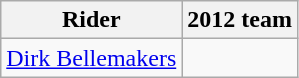<table class="wikitable">
<tr>
<th>Rider</th>
<th>2012 team</th>
</tr>
<tr>
<td><a href='#'>Dirk Bellemakers</a></td>
<td></td>
</tr>
</table>
